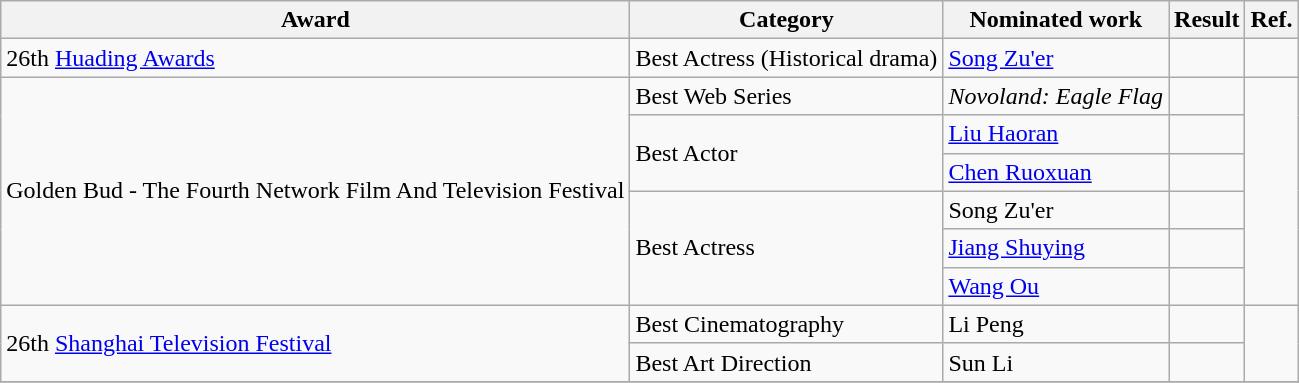<table class="wikitable">
<tr>
<th>Award</th>
<th>Category</th>
<th>Nominated work</th>
<th>Result</th>
<th>Ref.</th>
</tr>
<tr>
<td rowspan=1>26th <a href='#'>Huading Awards</a></td>
<td>Best Actress (Historical drama)</td>
<td><a href='#'>Song Zu'er</a></td>
<td></td>
<td rowspan=1></td>
</tr>
<tr>
<td rowspan=6>Golden Bud - The Fourth Network Film And Television Festival</td>
<td>Best Web Series</td>
<td><em>Novoland: Eagle Flag</em></td>
<td></td>
<td rowspan=6></td>
</tr>
<tr>
<td rowspan=2>Best Actor</td>
<td><a href='#'>Liu Haoran</a></td>
<td></td>
</tr>
<tr>
<td><a href='#'>Chen Ruoxuan</a></td>
<td></td>
</tr>
<tr>
<td rowspan=3>Best Actress</td>
<td>Song Zu'er</td>
<td></td>
</tr>
<tr>
<td><a href='#'>Jiang Shuying</a></td>
<td></td>
</tr>
<tr>
<td><a href='#'>Wang Ou</a></td>
<td></td>
</tr>
<tr>
<td rowspan=2>26th <a href='#'>Shanghai Television Festival</a></td>
<td>Best Cinematography</td>
<td>Li Peng</td>
<td></td>
<td rowspan=2></td>
</tr>
<tr>
<td>Best Art Direction</td>
<td>Sun Li</td>
<td></td>
</tr>
<tr>
</tr>
</table>
